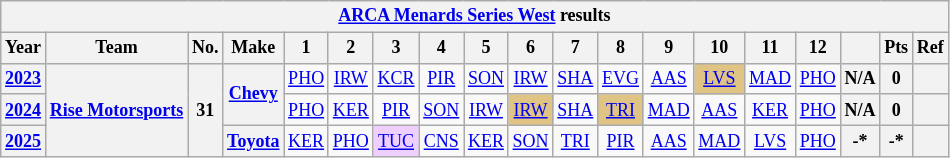<table class="wikitable" style="text-align:center; font-size:75%">
<tr>
<th colspan=19><a href='#'>ARCA Menards Series West</a> results</th>
</tr>
<tr>
<th>Year</th>
<th>Team</th>
<th>No.</th>
<th>Make</th>
<th>1</th>
<th>2</th>
<th>3</th>
<th>4</th>
<th>5</th>
<th>6</th>
<th>7</th>
<th>8</th>
<th>9</th>
<th>10</th>
<th>11</th>
<th>12</th>
<th></th>
<th>Pts</th>
<th>Ref</th>
</tr>
<tr>
<th><a href='#'>2023</a></th>
<th rowspan=3><a href='#'>Rise Motorsports</a></th>
<th rowspan=3>31</th>
<th rowspan=2><a href='#'>Chevy</a></th>
<td><a href='#'>PHO</a></td>
<td><a href='#'>IRW</a></td>
<td><a href='#'>KCR</a></td>
<td><a href='#'>PIR</a></td>
<td><a href='#'>SON</a></td>
<td><a href='#'>IRW</a></td>
<td><a href='#'>SHA</a></td>
<td><a href='#'>EVG</a></td>
<td><a href='#'>AAS</a></td>
<td style="background:#DFC484;"><a href='#'>LVS</a><br></td>
<td><a href='#'>MAD</a></td>
<td><a href='#'>PHO</a></td>
<th>N/A</th>
<th>0</th>
<th></th>
</tr>
<tr>
<th><a href='#'>2024</a></th>
<td><a href='#'>PHO</a></td>
<td><a href='#'>KER</a></td>
<td><a href='#'>PIR</a></td>
<td><a href='#'>SON</a></td>
<td><a href='#'>IRW</a></td>
<td style="background:#DFC484;"><a href='#'>IRW</a><br></td>
<td><a href='#'>SHA</a></td>
<td style="background:#DFC484;"><a href='#'>TRI</a><br></td>
<td><a href='#'>MAD</a></td>
<td><a href='#'>AAS</a></td>
<td><a href='#'>KER</a></td>
<td><a href='#'>PHO</a></td>
<th>N/A</th>
<th>0</th>
<th></th>
</tr>
<tr>
<th><a href='#'>2025</a></th>
<th><a href='#'>Toyota</a></th>
<td><a href='#'>KER</a></td>
<td><a href='#'>PHO</a></td>
<td style="background:#EFCFFF;"><a href='#'>TUC</a><br></td>
<td><a href='#'>CNS</a></td>
<td><a href='#'>KER</a></td>
<td><a href='#'>SON</a></td>
<td><a href='#'>TRI</a></td>
<td><a href='#'>PIR</a></td>
<td><a href='#'>AAS</a></td>
<td><a href='#'>MAD</a></td>
<td><a href='#'>LVS</a></td>
<td><a href='#'>PHO</a></td>
<th>-*</th>
<th>-*</th>
<th></th>
</tr>
</table>
